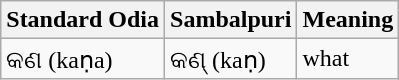<table class="wikitable">
<tr>
<th>Standard Odia</th>
<th>Sambalpuri</th>
<th>Meaning</th>
</tr>
<tr>
<td>କଣ (kaṇa)</td>
<td>କଣ୍ (kaṇ)</td>
<td>what</td>
</tr>
</table>
